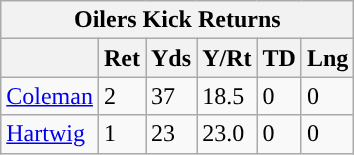<table class="wikitable">
<tr>
<th colspan="6">Oilers Kick Returns</th>
</tr>
<tr>
<th></th>
<th>Ret</th>
<th>Yds</th>
<th>Y/Rt</th>
<th>TD</th>
<th>Lng</th>
</tr>
<tr>
<td><a href='#'>Coleman</a></td>
<td>2</td>
<td>37</td>
<td>18.5</td>
<td>0</td>
<td>0</td>
</tr>
<tr>
<td><a href='#'>Hartwig</a></td>
<td>1</td>
<td>23</td>
<td>23.0</td>
<td>0</td>
<td>0</td>
</tr>
</table>
